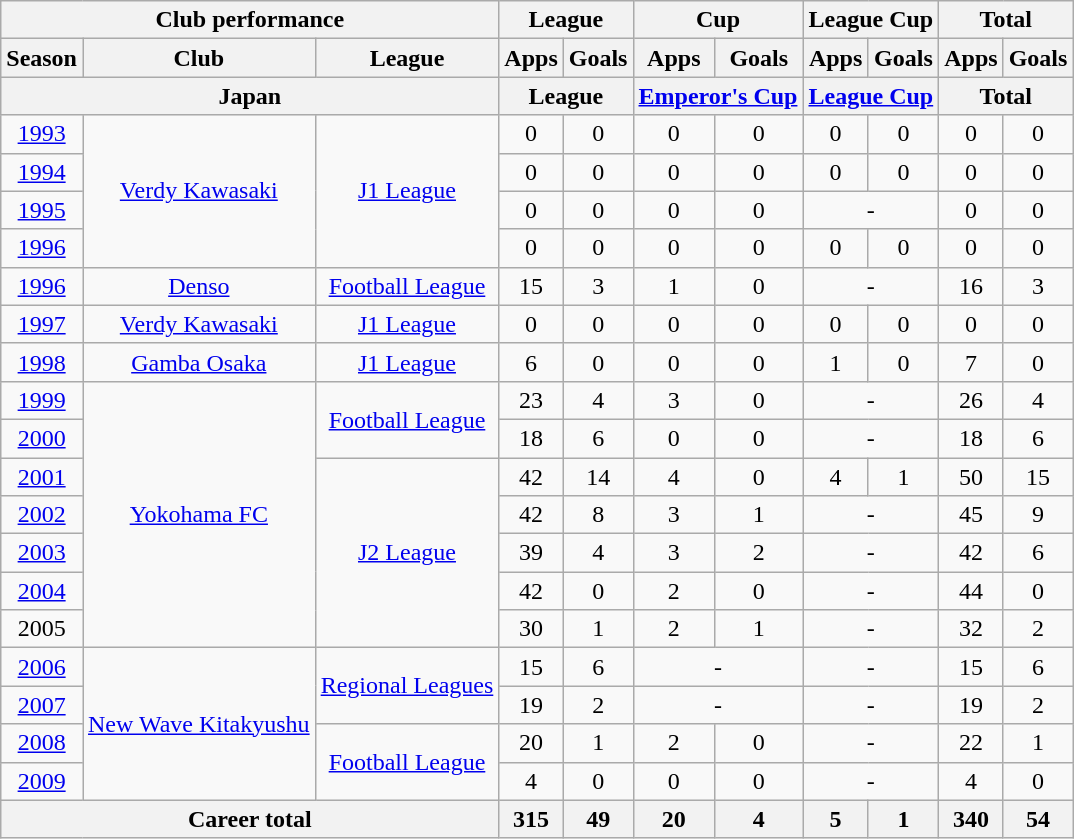<table class="wikitable" style="text-align:center">
<tr>
<th colspan=3>Club performance</th>
<th colspan=2>League</th>
<th colspan=2>Cup</th>
<th colspan=2>League Cup</th>
<th colspan=2>Total</th>
</tr>
<tr>
<th>Season</th>
<th>Club</th>
<th>League</th>
<th>Apps</th>
<th>Goals</th>
<th>Apps</th>
<th>Goals</th>
<th>Apps</th>
<th>Goals</th>
<th>Apps</th>
<th>Goals</th>
</tr>
<tr>
<th colspan=3>Japan</th>
<th colspan=2>League</th>
<th colspan=2><a href='#'>Emperor's Cup</a></th>
<th colspan=2><a href='#'>League Cup</a></th>
<th colspan=2>Total</th>
</tr>
<tr>
<td><a href='#'>1993</a></td>
<td rowspan="4"><a href='#'>Verdy Kawasaki</a></td>
<td rowspan="4"><a href='#'>J1 League</a></td>
<td>0</td>
<td>0</td>
<td>0</td>
<td>0</td>
<td>0</td>
<td>0</td>
<td>0</td>
<td>0</td>
</tr>
<tr>
<td><a href='#'>1994</a></td>
<td>0</td>
<td>0</td>
<td>0</td>
<td>0</td>
<td>0</td>
<td>0</td>
<td>0</td>
<td>0</td>
</tr>
<tr>
<td><a href='#'>1995</a></td>
<td>0</td>
<td>0</td>
<td>0</td>
<td>0</td>
<td colspan="2">-</td>
<td>0</td>
<td>0</td>
</tr>
<tr>
<td><a href='#'>1996</a></td>
<td>0</td>
<td>0</td>
<td>0</td>
<td>0</td>
<td>0</td>
<td>0</td>
<td>0</td>
<td>0</td>
</tr>
<tr>
<td><a href='#'>1996</a></td>
<td><a href='#'>Denso</a></td>
<td><a href='#'>Football League</a></td>
<td>15</td>
<td>3</td>
<td>1</td>
<td>0</td>
<td colspan="2">-</td>
<td>16</td>
<td>3</td>
</tr>
<tr>
<td><a href='#'>1997</a></td>
<td><a href='#'>Verdy Kawasaki</a></td>
<td><a href='#'>J1 League</a></td>
<td>0</td>
<td>0</td>
<td>0</td>
<td>0</td>
<td>0</td>
<td>0</td>
<td>0</td>
<td>0</td>
</tr>
<tr>
<td><a href='#'>1998</a></td>
<td><a href='#'>Gamba Osaka</a></td>
<td><a href='#'>J1 League</a></td>
<td>6</td>
<td>0</td>
<td>0</td>
<td>0</td>
<td>1</td>
<td>0</td>
<td>7</td>
<td>0</td>
</tr>
<tr>
<td><a href='#'>1999</a></td>
<td rowspan="7"><a href='#'>Yokohama FC</a></td>
<td rowspan="2"><a href='#'>Football League</a></td>
<td>23</td>
<td>4</td>
<td>3</td>
<td>0</td>
<td colspan="2">-</td>
<td>26</td>
<td>4</td>
</tr>
<tr>
<td><a href='#'>2000</a></td>
<td>18</td>
<td>6</td>
<td>0</td>
<td>0</td>
<td colspan="2">-</td>
<td>18</td>
<td>6</td>
</tr>
<tr>
<td><a href='#'>2001</a></td>
<td rowspan="5"><a href='#'>J2 League</a></td>
<td>42</td>
<td>14</td>
<td>4</td>
<td>0</td>
<td>4</td>
<td>1</td>
<td>50</td>
<td>15</td>
</tr>
<tr>
<td><a href='#'>2002</a></td>
<td>42</td>
<td>8</td>
<td>3</td>
<td>1</td>
<td colspan="2">-</td>
<td>45</td>
<td>9</td>
</tr>
<tr>
<td><a href='#'>2003</a></td>
<td>39</td>
<td>4</td>
<td>3</td>
<td>2</td>
<td colspan="2">-</td>
<td>42</td>
<td>6</td>
</tr>
<tr>
<td><a href='#'>2004</a></td>
<td>42</td>
<td>0</td>
<td>2</td>
<td>0</td>
<td colspan="2">-</td>
<td>44</td>
<td>0</td>
</tr>
<tr>
<td>2005</td>
<td>30</td>
<td>1</td>
<td>2</td>
<td>1</td>
<td colspan="2">-</td>
<td>32</td>
<td>2</td>
</tr>
<tr>
<td><a href='#'>2006</a></td>
<td rowspan="4"><a href='#'>New Wave Kitakyushu</a></td>
<td rowspan="2"><a href='#'>Regional Leagues</a></td>
<td>15</td>
<td>6</td>
<td colspan="2">-</td>
<td colspan="2">-</td>
<td>15</td>
<td>6</td>
</tr>
<tr>
<td><a href='#'>2007</a></td>
<td>19</td>
<td>2</td>
<td colspan="2">-</td>
<td colspan="2">-</td>
<td>19</td>
<td>2</td>
</tr>
<tr>
<td><a href='#'>2008</a></td>
<td rowspan="2"><a href='#'>Football League</a></td>
<td>20</td>
<td>1</td>
<td>2</td>
<td>0</td>
<td colspan="2">-</td>
<td>22</td>
<td>1</td>
</tr>
<tr>
<td><a href='#'>2009</a></td>
<td>4</td>
<td>0</td>
<td>0</td>
<td>0</td>
<td colspan="2">-</td>
<td>4</td>
<td>0</td>
</tr>
<tr>
<th colspan=3>Career total</th>
<th>315</th>
<th>49</th>
<th>20</th>
<th>4</th>
<th>5</th>
<th>1</th>
<th>340</th>
<th>54</th>
</tr>
</table>
